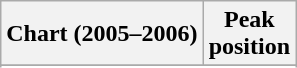<table class="wikitable sortable plainrowheaders" style="text-align:center">
<tr>
<th>Chart (2005–2006)</th>
<th>Peak<br>position</th>
</tr>
<tr>
</tr>
<tr>
</tr>
<tr>
</tr>
<tr>
</tr>
<tr>
</tr>
<tr>
</tr>
<tr>
</tr>
<tr>
</tr>
<tr>
</tr>
</table>
